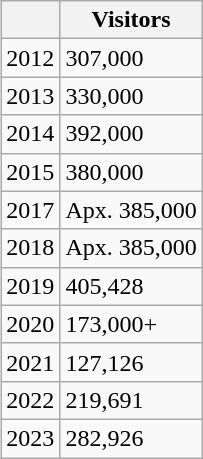<table - class="wikitable" style="float:right; margin-left:0.5em">
<tr>
<th></th>
<th>Visitors</th>
</tr>
<tr>
<td>2012</td>
<td>307,000</td>
</tr>
<tr>
<td>2013</td>
<td>330,000</td>
</tr>
<tr>
<td>2014</td>
<td>392,000</td>
</tr>
<tr>
<td>2015</td>
<td>380,000</td>
</tr>
<tr>
<td>2017</td>
<td>Apx. 385,000</td>
</tr>
<tr>
<td>2018</td>
<td>Apx. 385,000</td>
</tr>
<tr>
<td>2019</td>
<td>405,428</td>
</tr>
<tr>
<td>2020</td>
<td>173,000+</td>
</tr>
<tr>
<td>2021</td>
<td>127,126</td>
</tr>
<tr>
<td>2022</td>
<td>219,691</td>
</tr>
<tr>
<td>2023</td>
<td>282,926</td>
</tr>
</table>
